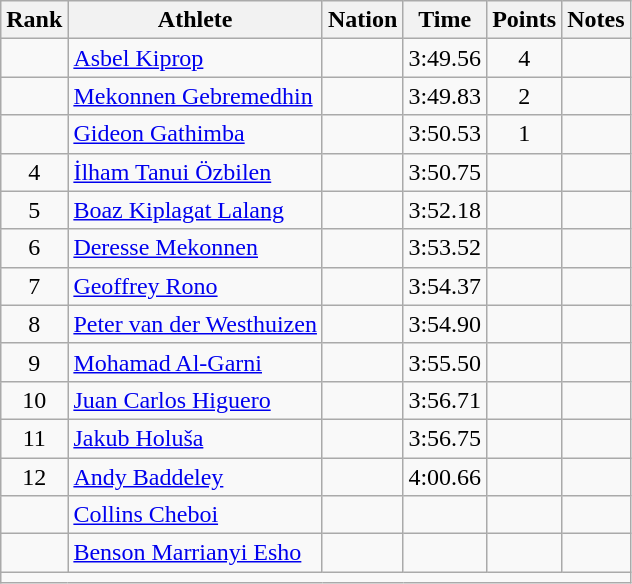<table class="wikitable mw-datatable sortable" style="text-align:center;">
<tr>
<th scope="col" style="width: 10px;">Rank</th>
<th scope="col">Athlete</th>
<th scope="col">Nation</th>
<th scope="col">Time</th>
<th scope="col">Points</th>
<th scope="col">Notes</th>
</tr>
<tr>
<td></td>
<td align="left"><a href='#'>Asbel Kiprop</a></td>
<td align="left"></td>
<td>3:49.56</td>
<td>4</td>
<td></td>
</tr>
<tr>
<td></td>
<td align="left"><a href='#'>Mekonnen Gebremedhin</a></td>
<td align="left"></td>
<td>3:49.83</td>
<td>2</td>
<td></td>
</tr>
<tr>
<td></td>
<td align="left"><a href='#'>Gideon Gathimba</a></td>
<td align="left"></td>
<td>3:50.53</td>
<td>1</td>
<td></td>
</tr>
<tr>
<td>4</td>
<td align="left"><a href='#'>İlham Tanui Özbilen</a></td>
<td align="left"></td>
<td>3:50.75</td>
<td></td>
<td></td>
</tr>
<tr>
<td>5</td>
<td align="left"><a href='#'>Boaz Kiplagat Lalang</a></td>
<td align="left"></td>
<td>3:52.18</td>
<td></td>
<td></td>
</tr>
<tr>
<td>6</td>
<td align="left"><a href='#'>Deresse Mekonnen</a></td>
<td align="left"></td>
<td>3:53.52</td>
<td></td>
<td></td>
</tr>
<tr>
<td>7</td>
<td align="left"><a href='#'>Geoffrey Rono</a></td>
<td align="left"></td>
<td>3:54.37</td>
<td></td>
<td></td>
</tr>
<tr>
<td>8</td>
<td align="left"><a href='#'>Peter van der Westhuizen</a></td>
<td align="left"></td>
<td>3:54.90</td>
<td></td>
<td></td>
</tr>
<tr>
<td>9</td>
<td align="left"><a href='#'>Mohamad Al-Garni</a></td>
<td align="left"></td>
<td>3:55.50</td>
<td></td>
<td></td>
</tr>
<tr>
<td>10</td>
<td align="left"><a href='#'>Juan Carlos Higuero</a></td>
<td align="left"></td>
<td>3:56.71</td>
<td></td>
<td></td>
</tr>
<tr>
<td>11</td>
<td align="left"><a href='#'>Jakub Holuša</a></td>
<td align="left"></td>
<td>3:56.75</td>
<td></td>
<td></td>
</tr>
<tr>
<td>12</td>
<td align="left"><a href='#'>Andy Baddeley</a></td>
<td align="left"></td>
<td>4:00.66</td>
<td></td>
<td></td>
</tr>
<tr>
<td></td>
<td align="left"><a href='#'>Collins Cheboi</a></td>
<td align="left"></td>
<td></td>
<td></td>
<td></td>
</tr>
<tr>
<td></td>
<td align="left"><a href='#'>Benson Marrianyi Esho</a></td>
<td align="left"></td>
<td></td>
<td></td>
<td></td>
</tr>
<tr class="sortbottom">
<td colspan="6"></td>
</tr>
</table>
